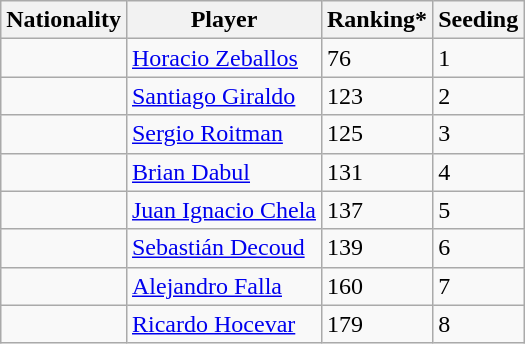<table class="wikitable" border="1">
<tr>
<th>Nationality</th>
<th>Player</th>
<th>Ranking*</th>
<th>Seeding</th>
</tr>
<tr>
<td></td>
<td><a href='#'>Horacio Zeballos</a></td>
<td>76</td>
<td>1</td>
</tr>
<tr>
<td></td>
<td><a href='#'>Santiago Giraldo</a></td>
<td>123</td>
<td>2</td>
</tr>
<tr>
<td></td>
<td><a href='#'>Sergio Roitman</a></td>
<td>125</td>
<td>3</td>
</tr>
<tr>
<td></td>
<td><a href='#'>Brian Dabul</a></td>
<td>131</td>
<td>4</td>
</tr>
<tr>
<td></td>
<td><a href='#'>Juan Ignacio Chela</a></td>
<td>137</td>
<td>5</td>
</tr>
<tr>
<td></td>
<td><a href='#'>Sebastián Decoud</a></td>
<td>139</td>
<td>6</td>
</tr>
<tr>
<td></td>
<td><a href='#'>Alejandro Falla</a></td>
<td>160</td>
<td>7</td>
</tr>
<tr>
<td></td>
<td><a href='#'>Ricardo Hocevar</a></td>
<td>179</td>
<td>8</td>
</tr>
</table>
